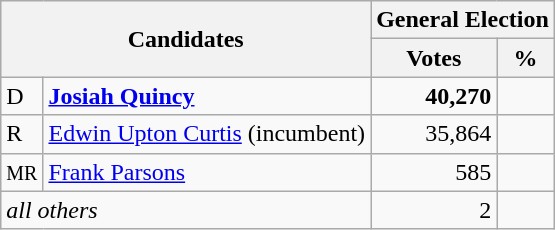<table class=wikitable>
<tr>
<th colspan=2 rowspan=2><strong>Candidates</strong></th>
<th colspan=2><strong>General Election</strong></th>
</tr>
<tr>
<th>Votes</th>
<th>%</th>
</tr>
<tr>
<td>D</td>
<td><strong><a href='#'>Josiah Quincy</a></strong></td>
<td align="right"><strong>40,270</strong></td>
<td align="right"><strong></strong></td>
</tr>
<tr>
<td>R</td>
<td><a href='#'>Edwin Upton Curtis</a> (incumbent)</td>
<td align="right">35,864</td>
<td align="right"></td>
</tr>
<tr>
<td><small>MR</small></td>
<td><a href='#'>Frank Parsons</a></td>
<td align="right">585</td>
<td align="right"></td>
</tr>
<tr>
<td colspan=2><em>all others</em></td>
<td align="right">2</td>
<td align="right"></td>
</tr>
</table>
